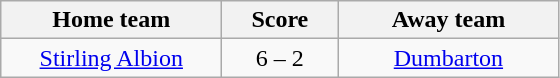<table class="wikitable" style="text-align: center">
<tr>
<th width=140>Home team</th>
<th width=70>Score</th>
<th width=140>Away team</th>
</tr>
<tr>
<td><a href='#'>Stirling Albion</a></td>
<td>6 – 2</td>
<td><a href='#'>Dumbarton</a></td>
</tr>
</table>
